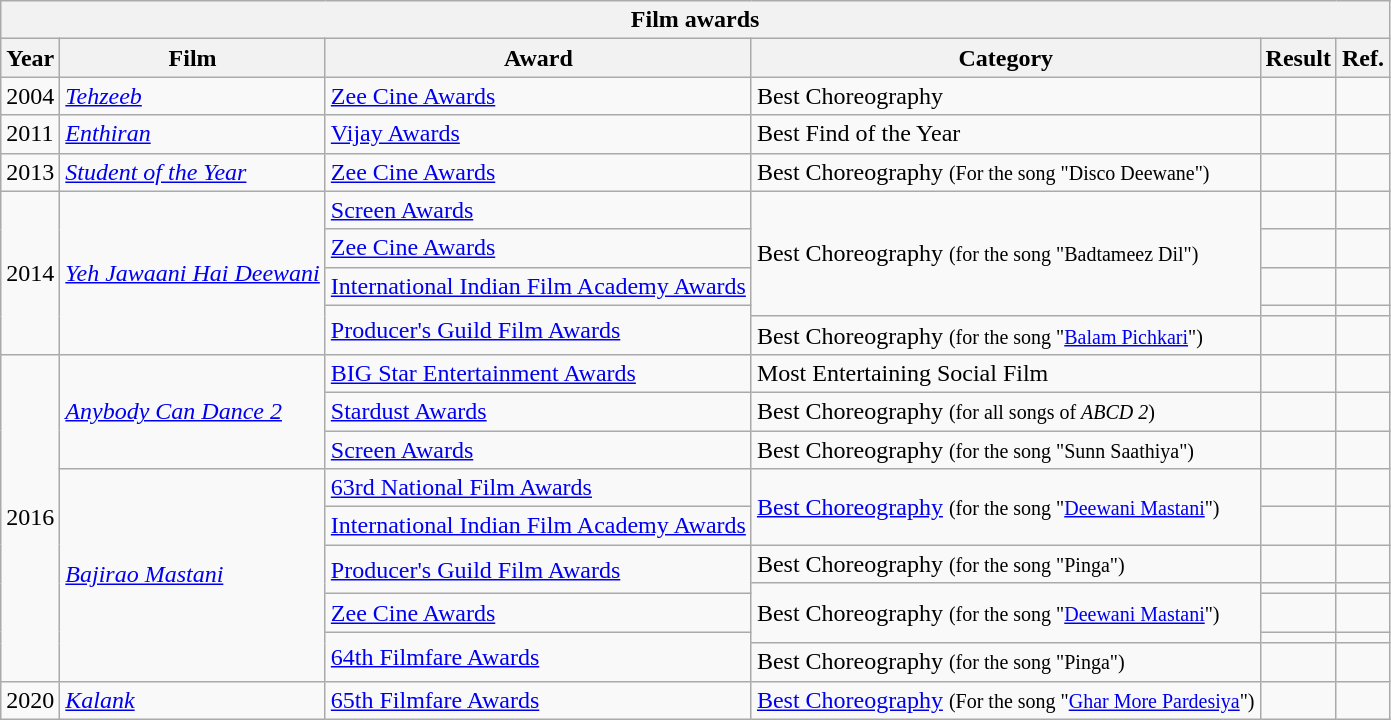<table class="wikitable">
<tr>
<th colspan="6">Film awards</th>
</tr>
<tr>
<th>Year</th>
<th>Film</th>
<th>Award</th>
<th>Category</th>
<th>Result</th>
<th>Ref.</th>
</tr>
<tr>
<td>2004</td>
<td><a href='#'><em>Tehzeeb</em></a></td>
<td><a href='#'>Zee Cine Awards</a></td>
<td>Best Choreography</td>
<td></td>
<td></td>
</tr>
<tr>
<td>2011</td>
<td><em><a href='#'>Enthiran</a></em></td>
<td><a href='#'>Vijay Awards</a></td>
<td>Best Find of the Year</td>
<td></td>
<td></td>
</tr>
<tr>
<td>2013</td>
<td><em><a href='#'>Student of the Year</a></em></td>
<td><a href='#'>Zee Cine Awards</a></td>
<td>Best Choreography <small>(For the song "Disco Deewane")</small></td>
<td></td>
<td></td>
</tr>
<tr>
<td rowspan="5">2014</td>
<td rowspan="5"><em><a href='#'>Yeh Jawaani Hai Deewani</a></em></td>
<td><a href='#'>Screen Awards</a></td>
<td rowspan="4">Best Choreography <small>(for the song "Badtameez Dil")</small></td>
<td></td>
<td></td>
</tr>
<tr>
<td><a href='#'>Zee Cine Awards</a></td>
<td></td>
<td></td>
</tr>
<tr>
<td><a href='#'>International Indian Film Academy Awards</a></td>
<td></td>
<td></td>
</tr>
<tr>
<td rowspan="2"><a href='#'>Producer's Guild Film Awards</a></td>
<td></td>
<td></td>
</tr>
<tr>
<td>Best Choreography <small>(for the song "<a href='#'>Balam Pichkari</a>")</small></td>
<td></td>
<td></td>
</tr>
<tr>
<td rowspan="10">2016</td>
<td rowspan="3"><em><a href='#'>Anybody Can Dance 2</a></em></td>
<td><a href='#'>BIG Star Entertainment Awards</a></td>
<td>Most Entertaining Social Film</td>
<td></td>
<td></td>
</tr>
<tr>
<td><a href='#'>Stardust Awards</a></td>
<td>Best Choreography <small>(for all songs of <em>ABCD 2</em>)</small></td>
<td></td>
<td></td>
</tr>
<tr>
<td><a href='#'>Screen Awards</a></td>
<td>Best Choreography <small>(for the song "Sunn Saathiya")</small></td>
<td></td>
<td></td>
</tr>
<tr>
<td rowspan="7"><em><a href='#'>Bajirao Mastani</a></em></td>
<td><a href='#'>63rd National Film Awards</a></td>
<td rowspan="2"><a href='#'>Best Choreography</a> <small>(for the song "<a href='#'>Deewani Mastani</a>")</small></td>
<td></td>
<td></td>
</tr>
<tr>
<td><a href='#'>International Indian Film Academy Awards</a></td>
<td></td>
<td></td>
</tr>
<tr>
<td rowspan="2"><a href='#'>Producer's Guild Film Awards</a></td>
<td>Best Choreography <small>(for the song "Pinga")</small></td>
<td></td>
<td></td>
</tr>
<tr>
<td rowspan="3">Best Choreography <small>(for the song "<a href='#'>Deewani Mastani</a>")</small></td>
<td></td>
<td></td>
</tr>
<tr>
<td><a href='#'>Zee Cine Awards</a></td>
<td></td>
<td></td>
</tr>
<tr>
<td rowspan="2"><a href='#'>64th Filmfare Awards</a></td>
<td></td>
<td></td>
</tr>
<tr>
<td>Best Choreography <small>(for the song "Pinga")</small></td>
<td></td>
<td></td>
</tr>
<tr>
<td>2020</td>
<td><em><a href='#'>Kalank</a></em></td>
<td><a href='#'>65th Filmfare Awards</a></td>
<td><a href='#'>Best Choreography</a> <small>(For the song "<a href='#'>Ghar More Pardesiya</a>")</small></td>
<td></td>
<td></td>
</tr>
</table>
